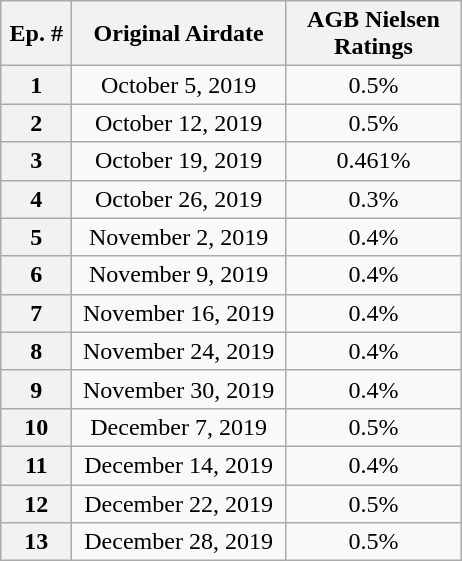<table class=wikitable style=text-align:center>
<tr>
<th style=width:40px>Ep. #</th>
<th style=width:135px>Original Airdate</th>
<th width=110>AGB Nielsen Ratings</th>
</tr>
<tr>
<th>1</th>
<td>October 5, 2019</td>
<td>0.5%</td>
</tr>
<tr>
<th>2</th>
<td>October 12, 2019</td>
<td>0.5%</td>
</tr>
<tr>
<th>3</th>
<td>October 19, 2019</td>
<td>0.461%</td>
</tr>
<tr>
<th>4</th>
<td>October 26, 2019</td>
<td>0.3%</td>
</tr>
<tr>
<th>5</th>
<td>November 2, 2019</td>
<td>0.4%</td>
</tr>
<tr>
<th>6</th>
<td>November 9, 2019</td>
<td>0.4%</td>
</tr>
<tr>
<th>7</th>
<td>November 16, 2019</td>
<td>0.4%</td>
</tr>
<tr>
<th>8</th>
<td>November 24, 2019</td>
<td>0.4%</td>
</tr>
<tr>
<th>9</th>
<td>November 30, 2019</td>
<td>0.4%</td>
</tr>
<tr>
<th>10</th>
<td>December 7, 2019</td>
<td>0.5%</td>
</tr>
<tr>
<th>11</th>
<td>December 14, 2019</td>
<td>0.4%</td>
</tr>
<tr>
<th>12</th>
<td>December 22, 2019</td>
<td>0.5%</td>
</tr>
<tr>
<th>13</th>
<td>December 28, 2019</td>
<td>0.5%</td>
</tr>
</table>
